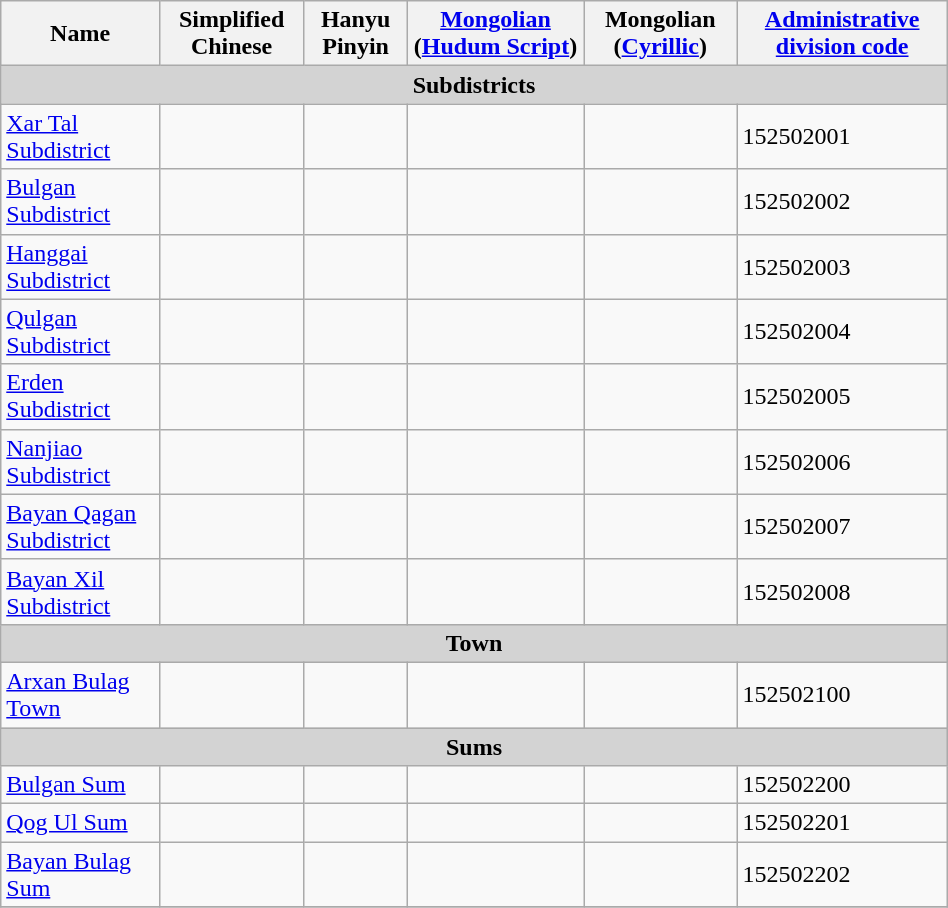<table class="wikitable" align="center" style="width:50%; border="1">
<tr>
<th>Name</th>
<th>Simplified Chinese</th>
<th>Hanyu Pinyin</th>
<th><a href='#'>Mongolian</a> (<a href='#'>Hudum Script</a>)</th>
<th>Mongolian (<a href='#'>Cyrillic</a>)</th>
<th><a href='#'>Administrative division code</a></th>
</tr>
<tr>
<td colspan="6"  style="text-align:center; background:#d3d3d3;"><strong>Subdistricts</strong></td>
</tr>
<tr --------->
<td><a href='#'>Xar Tal Subdistrict</a></td>
<td></td>
<td></td>
<td></td>
<td></td>
<td>152502001</td>
</tr>
<tr>
<td><a href='#'>Bulgan Subdistrict</a></td>
<td></td>
<td></td>
<td></td>
<td></td>
<td>152502002</td>
</tr>
<tr>
<td><a href='#'>Hanggai Subdistrict</a></td>
<td></td>
<td></td>
<td></td>
<td></td>
<td>152502003</td>
</tr>
<tr>
<td><a href='#'>Qulgan Subdistrict</a></td>
<td></td>
<td></td>
<td></td>
<td></td>
<td>152502004</td>
</tr>
<tr>
<td><a href='#'>Erden Subdistrict</a></td>
<td></td>
<td></td>
<td></td>
<td></td>
<td>152502005</td>
</tr>
<tr>
<td><a href='#'>Nanjiao Subdistrict</a></td>
<td></td>
<td></td>
<td></td>
<td></td>
<td>152502006</td>
</tr>
<tr>
<td><a href='#'>Bayan Qagan Subdistrict</a></td>
<td></td>
<td></td>
<td></td>
<td></td>
<td>152502007</td>
</tr>
<tr>
<td><a href='#'>Bayan Xil Subdistrict</a></td>
<td></td>
<td></td>
<td></td>
<td></td>
<td>152502008</td>
</tr>
<tr>
<td colspan="6"  style="text-align:center; background:#d3d3d3;"><strong>Town</strong></td>
</tr>
<tr --------->
<td><a href='#'>Arxan Bulag Town</a></td>
<td></td>
<td></td>
<td></td>
<td></td>
<td>152502100</td>
</tr>
<tr>
<td colspan="6"  style="text-align:center; background:#d3d3d3;"><strong>Sums</strong></td>
</tr>
<tr --------->
<td><a href='#'>Bulgan Sum</a></td>
<td></td>
<td></td>
<td></td>
<td></td>
<td>152502200</td>
</tr>
<tr>
<td><a href='#'>Qog Ul Sum</a></td>
<td></td>
<td></td>
<td></td>
<td></td>
<td>152502201</td>
</tr>
<tr>
<td><a href='#'>Bayan Bulag Sum</a></td>
<td></td>
<td></td>
<td></td>
<td></td>
<td>152502202</td>
</tr>
<tr>
</tr>
</table>
